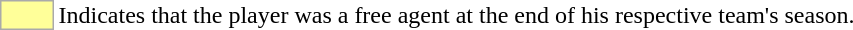<table>
<tr>
<td style="background:#ff9; border:1px solid #aaa; width:2em"></td>
<td>Indicates that the player was a free agent at the end of his respective team's  season.</td>
</tr>
</table>
